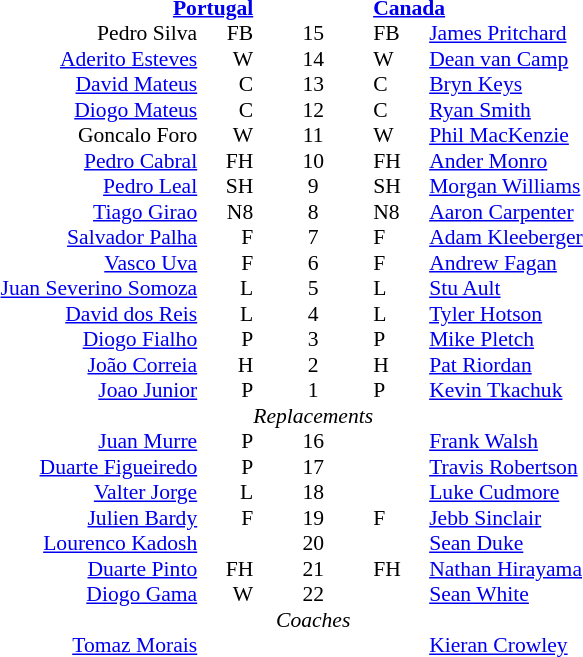<table width="100%" style="font-size: 90%; " cellspacing="0" cellpadding="0" align=center>
<tr>
<td width=41%; text-align=right></td>
<td width=3%; text-align:right></td>
<td width=4%; text-align:center></td>
<td width=3%; text-align:left></td>
<td width=49%; text-align:left></td>
</tr>
<tr>
<td colspan=2; align=right><strong><a href='#'>Portugal</a></strong></td>
<td></td>
<td colspan=2;><strong><a href='#'>Canada</a></strong></td>
</tr>
<tr>
<td align=right>Pedro Silva</td>
<td align=right>FB</td>
<td align=center>15</td>
<td>FB</td>
<td><a href='#'>James Pritchard</a></td>
</tr>
<tr>
<td align=right><a href='#'>Aderito Esteves</a></td>
<td align=right>W</td>
<td align=center>14</td>
<td>W</td>
<td><a href='#'>Dean van Camp</a></td>
</tr>
<tr>
<td align=right><a href='#'>David Mateus</a></td>
<td align=right>C</td>
<td align=center>13</td>
<td>C</td>
<td><a href='#'>Bryn Keys</a></td>
</tr>
<tr>
<td align=right><a href='#'>Diogo Mateus</a></td>
<td align=right>C</td>
<td align=center>12</td>
<td>C</td>
<td><a href='#'>Ryan Smith</a></td>
</tr>
<tr>
<td align=right>Goncalo Foro</td>
<td align=right>W</td>
<td align=center>11</td>
<td>W</td>
<td><a href='#'>Phil MacKenzie</a></td>
</tr>
<tr>
<td align=right><a href='#'>Pedro Cabral</a></td>
<td align=right>FH</td>
<td align=center>10</td>
<td>FH</td>
<td><a href='#'>Ander Monro</a></td>
</tr>
<tr>
<td align=right><a href='#'>Pedro Leal</a></td>
<td align=right>SH</td>
<td align=center>9</td>
<td>SH</td>
<td><a href='#'>Morgan Williams</a></td>
</tr>
<tr>
<td align=right><a href='#'>Tiago Girao</a></td>
<td align=right>N8</td>
<td align=center>8</td>
<td>N8</td>
<td><a href='#'>Aaron Carpenter</a></td>
</tr>
<tr>
<td align=right><a href='#'>Salvador Palha</a></td>
<td align=right>F</td>
<td align=center>7</td>
<td>F</td>
<td><a href='#'>Adam Kleeberger</a></td>
</tr>
<tr>
<td align=right><a href='#'>Vasco Uva</a></td>
<td align=right>F</td>
<td align=center>6</td>
<td>F</td>
<td><a href='#'>Andrew Fagan</a></td>
</tr>
<tr>
<td align=right> <a href='#'>Juan Severino Somoza</a></td>
<td align=right>L</td>
<td align=center>5</td>
<td>L</td>
<td><a href='#'>Stu Ault</a></td>
</tr>
<tr>
<td align=right><a href='#'>David dos Reis</a></td>
<td align=right>L</td>
<td align=center>4</td>
<td>L</td>
<td><a href='#'>Tyler Hotson</a></td>
</tr>
<tr>
<td align=right><a href='#'>Diogo Fialho</a></td>
<td align=right>P</td>
<td align=center>3</td>
<td>P</td>
<td><a href='#'>Mike Pletch</a></td>
</tr>
<tr>
<td align=right><a href='#'>João Correia</a></td>
<td align=right>H</td>
<td align=center>2</td>
<td>H</td>
<td><a href='#'>Pat Riordan</a></td>
</tr>
<tr>
<td align=right><a href='#'>Joao Junior</a></td>
<td align=right>P</td>
<td align=center>1</td>
<td>P</td>
<td><a href='#'>Kevin Tkachuk</a></td>
</tr>
<tr>
<td></td>
<td></td>
<td align=center><em>Replacements</em></td>
<td></td>
<td></td>
</tr>
<tr>
<td align=right> <a href='#'>Juan Murre</a></td>
<td align=right>P</td>
<td align=center>16</td>
<td></td>
<td><a href='#'>Frank Walsh</a></td>
</tr>
<tr>
<td align=right> <a href='#'>Duarte Figueiredo</a></td>
<td align=right>P</td>
<td align=center>17</td>
<td></td>
<td><a href='#'>Travis Robertson</a></td>
</tr>
<tr>
<td align=right> <a href='#'>Valter Jorge</a></td>
<td align=right>L</td>
<td align=center>18</td>
<td></td>
<td><a href='#'>Luke Cudmore</a></td>
</tr>
<tr>
<td align=right> <a href='#'>Julien Bardy</a></td>
<td align=right>F</td>
<td align=center>19</td>
<td>F</td>
<td><a href='#'>Jebb Sinclair</a> </td>
</tr>
<tr>
<td align=right><a href='#'>Lourenco Kadosh</a></td>
<td align=right></td>
<td align=center>20</td>
<td></td>
<td><a href='#'>Sean Duke</a></td>
</tr>
<tr>
<td align=right> <a href='#'>Duarte Pinto</a></td>
<td align=right>FH</td>
<td align=center>21</td>
<td>FH</td>
<td><a href='#'>Nathan Hirayama</a> </td>
</tr>
<tr>
<td align=right> <a href='#'>Diogo Gama</a></td>
<td align=right>W</td>
<td align=center>22</td>
<td></td>
<td><a href='#'>Sean White</a></td>
</tr>
<tr>
<td></td>
<td></td>
<td align=center><em>Coaches</em></td>
<td></td>
<td></td>
</tr>
<tr>
<td align=right> <a href='#'>Tomaz Morais</a></td>
<td></td>
<td></td>
<td></td>
<td><a href='#'>Kieran Crowley</a> </td>
</tr>
</table>
